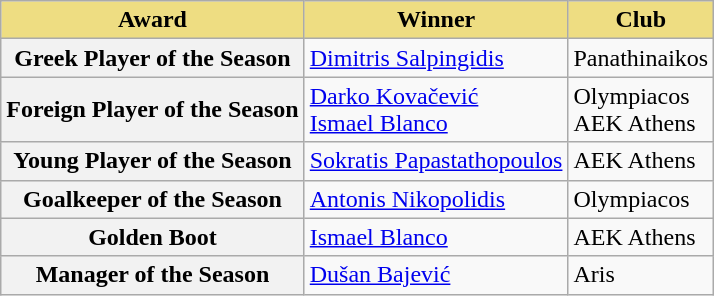<table class="wikitable">
<tr>
<th style="background-color: #eedd82">Award</th>
<th style="background-color: #eedd82">Winner</th>
<th style="background-color: #eedd82">Club</th>
</tr>
<tr>
<th>Greek Player of the Season</th>
<td> <a href='#'>Dimitris Salpingidis</a></td>
<td>Panathinaikos</td>
</tr>
<tr>
<th>Foreign Player of the Season</th>
<td> <a href='#'>Darko Kovačević</a><br> <a href='#'>Ismael Blanco</a></td>
<td>Olympiacos<br>AEK Athens</td>
</tr>
<tr>
<th>Young Player of the Season</th>
<td> <a href='#'>Sokratis Papastathopoulos</a></td>
<td>AEK Athens</td>
</tr>
<tr>
<th>Goalkeeper of the Season</th>
<td> <a href='#'>Antonis Nikopolidis</a></td>
<td>Olympiacos</td>
</tr>
<tr>
<th>Golden Boot</th>
<td> <a href='#'>Ismael Blanco</a></td>
<td>AEK Athens</td>
</tr>
<tr>
<th>Manager of the Season</th>
<td> <a href='#'>Dušan Bajević</a></td>
<td>Aris</td>
</tr>
</table>
